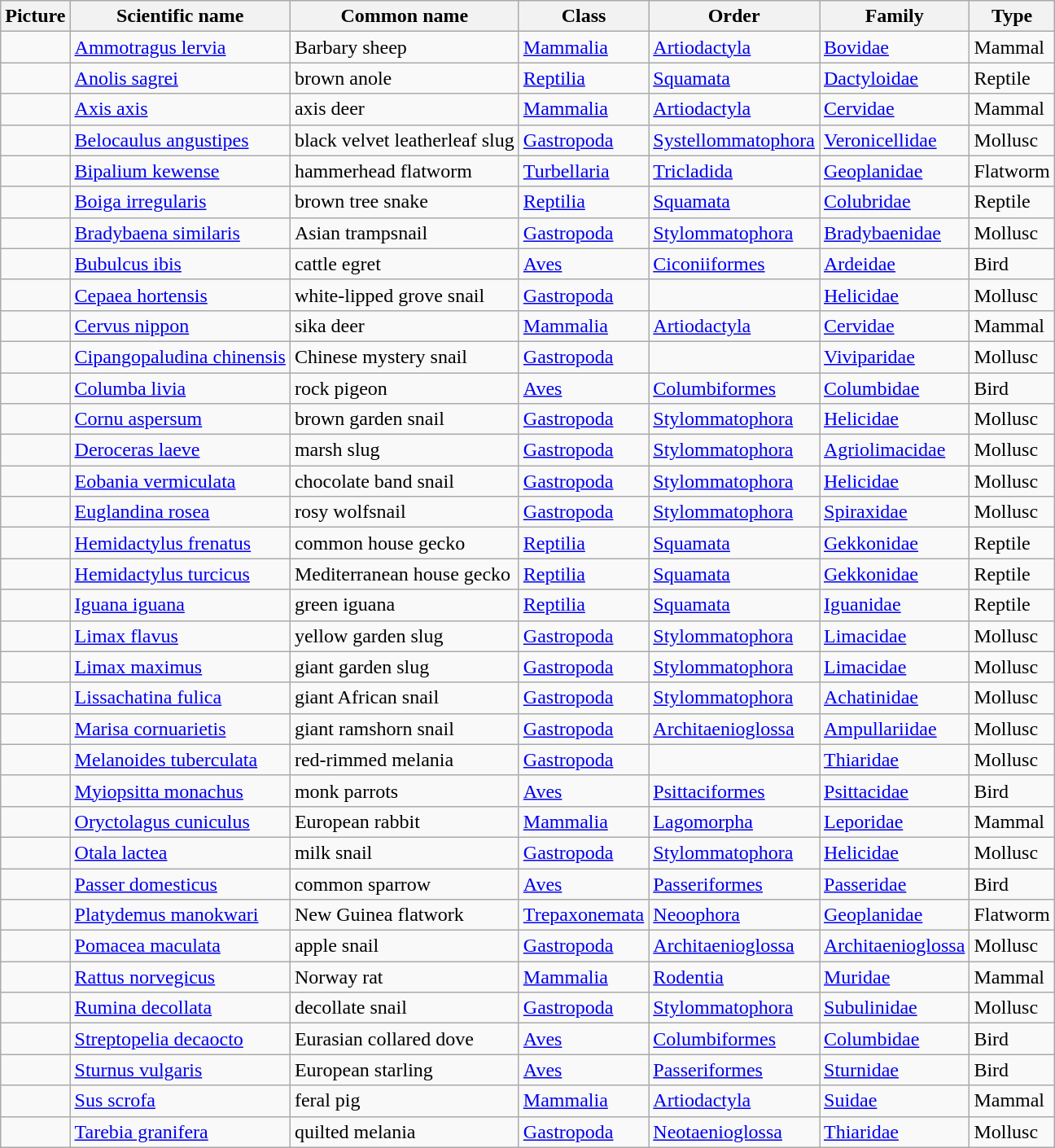<table class="wikitable sortable mw-collapsible">
<tr>
<th class=unsortable>Picture</th>
<th>Scientific name</th>
<th>Common name</th>
<th>Class</th>
<th>Order</th>
<th>Family</th>
<th>Type</th>
</tr>
<tr>
<td></td>
<td><a href='#'>Ammotragus lervia</a></td>
<td>Barbary sheep</td>
<td><a href='#'>Mammalia</a></td>
<td><a href='#'>Artiodactyla</a></td>
<td><a href='#'>Bovidae</a></td>
<td>Mammal</td>
</tr>
<tr>
<td></td>
<td><a href='#'>Anolis sagrei</a></td>
<td>brown anole</td>
<td><a href='#'>Reptilia</a></td>
<td><a href='#'>Squamata</a></td>
<td><a href='#'>Dactyloidae</a></td>
<td>Reptile</td>
</tr>
<tr>
<td></td>
<td><a href='#'>Axis axis</a></td>
<td>axis deer</td>
<td><a href='#'>Mammalia</a></td>
<td><a href='#'>Artiodactyla</a></td>
<td><a href='#'>Cervidae</a></td>
<td>Mammal</td>
</tr>
<tr>
<td></td>
<td><a href='#'>Belocaulus angustipes</a></td>
<td>black velvet leatherleaf slug</td>
<td><a href='#'>Gastropoda</a></td>
<td><a href='#'>Systellommatophora</a></td>
<td><a href='#'>Veronicellidae</a></td>
<td>Mollusc</td>
</tr>
<tr>
<td></td>
<td><a href='#'>Bipalium kewense</a></td>
<td>hammerhead flatworm</td>
<td><a href='#'>Turbellaria</a></td>
<td><a href='#'>Tricladida</a></td>
<td><a href='#'>Geoplanidae</a></td>
<td>Flatworm</td>
</tr>
<tr>
<td></td>
<td><a href='#'>Boiga irregularis</a></td>
<td>brown tree snake</td>
<td><a href='#'>Reptilia</a></td>
<td><a href='#'>Squamata</a></td>
<td><a href='#'>Colubridae</a></td>
<td>Reptile</td>
</tr>
<tr>
<td></td>
<td><a href='#'>Bradybaena similaris</a></td>
<td>Asian trampsnail</td>
<td><a href='#'>Gastropoda</a></td>
<td><a href='#'>Stylommatophora</a></td>
<td><a href='#'>Bradybaenidae</a></td>
<td>Mollusc</td>
</tr>
<tr>
<td></td>
<td><a href='#'>Bubulcus ibis</a></td>
<td>cattle egret</td>
<td><a href='#'>Aves</a></td>
<td><a href='#'>Ciconiiformes</a></td>
<td><a href='#'>Ardeidae</a></td>
<td>Bird</td>
</tr>
<tr>
<td></td>
<td><a href='#'>Cepaea hortensis</a></td>
<td>white-lipped grove snail</td>
<td><a href='#'>Gastropoda</a></td>
<td></td>
<td><a href='#'>Helicidae</a></td>
<td>Mollusc</td>
</tr>
<tr>
<td></td>
<td><a href='#'>Cervus nippon</a></td>
<td>sika deer</td>
<td><a href='#'>Mammalia</a></td>
<td><a href='#'>Artiodactyla</a></td>
<td><a href='#'>Cervidae</a></td>
<td>Mammal</td>
</tr>
<tr>
<td></td>
<td><a href='#'>Cipangopaludina chinensis</a></td>
<td>Chinese mystery snail</td>
<td><a href='#'>Gastropoda</a></td>
<td></td>
<td><a href='#'>Viviparidae</a></td>
<td>Mollusc</td>
</tr>
<tr>
<td></td>
<td><a href='#'>Columba livia</a></td>
<td>rock pigeon</td>
<td><a href='#'>Aves</a></td>
<td><a href='#'>Columbiformes</a></td>
<td><a href='#'>Columbidae</a></td>
<td>Bird</td>
</tr>
<tr>
<td></td>
<td><a href='#'>Cornu aspersum</a></td>
<td>brown garden snail</td>
<td><a href='#'>Gastropoda</a></td>
<td><a href='#'>Stylommatophora</a></td>
<td><a href='#'>Helicidae</a></td>
<td>Mollusc</td>
</tr>
<tr>
<td></td>
<td><a href='#'>Deroceras laeve</a></td>
<td>marsh slug</td>
<td><a href='#'>Gastropoda</a></td>
<td><a href='#'>Stylommatophora</a></td>
<td><a href='#'>Agriolimacidae</a></td>
<td>Mollusc</td>
</tr>
<tr>
<td></td>
<td><a href='#'>Eobania vermiculata</a></td>
<td>chocolate band snail</td>
<td><a href='#'>Gastropoda</a></td>
<td><a href='#'>Stylommatophora</a></td>
<td><a href='#'>Helicidae</a></td>
<td>Mollusc</td>
</tr>
<tr>
<td></td>
<td><a href='#'>Euglandina rosea</a></td>
<td>rosy wolfsnail</td>
<td><a href='#'>Gastropoda</a></td>
<td><a href='#'>Stylommatophora</a></td>
<td><a href='#'>Spiraxidae</a></td>
<td>Mollusc</td>
</tr>
<tr>
<td></td>
<td><a href='#'>Hemidactylus frenatus</a></td>
<td>common house gecko</td>
<td><a href='#'>Reptilia</a></td>
<td><a href='#'>Squamata</a></td>
<td><a href='#'>Gekkonidae</a></td>
<td>Reptile</td>
</tr>
<tr>
<td></td>
<td><a href='#'>Hemidactylus turcicus</a></td>
<td>Mediterranean house gecko</td>
<td><a href='#'>Reptilia</a></td>
<td><a href='#'>Squamata</a></td>
<td><a href='#'>Gekkonidae</a></td>
<td>Reptile</td>
</tr>
<tr>
<td></td>
<td><a href='#'>Iguana iguana</a></td>
<td>green iguana</td>
<td><a href='#'>Reptilia</a></td>
<td><a href='#'>Squamata</a></td>
<td><a href='#'>Iguanidae</a></td>
<td>Reptile</td>
</tr>
<tr>
<td></td>
<td><a href='#'>Limax flavus</a></td>
<td>yellow garden slug</td>
<td><a href='#'>Gastropoda</a></td>
<td><a href='#'>Stylommatophora</a></td>
<td><a href='#'>Limacidae</a></td>
<td>Mollusc</td>
</tr>
<tr>
<td></td>
<td><a href='#'>Limax maximus</a></td>
<td>giant garden slug</td>
<td><a href='#'>Gastropoda</a></td>
<td><a href='#'>Stylommatophora</a></td>
<td><a href='#'>Limacidae</a></td>
<td>Mollusc</td>
</tr>
<tr>
<td></td>
<td><a href='#'>Lissachatina fulica</a></td>
<td>giant African snail</td>
<td><a href='#'>Gastropoda</a></td>
<td><a href='#'>Stylommatophora</a></td>
<td><a href='#'>Achatinidae</a></td>
<td>Mollusc</td>
</tr>
<tr>
<td></td>
<td><a href='#'>Marisa cornuarietis</a></td>
<td>giant ramshorn snail</td>
<td><a href='#'>Gastropoda</a></td>
<td><a href='#'>Architaenioglossa</a></td>
<td><a href='#'>Ampullariidae</a></td>
<td>Mollusc</td>
</tr>
<tr>
<td></td>
<td><a href='#'>Melanoides tuberculata</a></td>
<td>red-rimmed melania</td>
<td><a href='#'>Gastropoda</a></td>
<td></td>
<td><a href='#'>Thiaridae</a></td>
<td>Mollusc</td>
</tr>
<tr>
<td></td>
<td><a href='#'>Myiopsitta monachus</a></td>
<td>monk parrots</td>
<td><a href='#'>Aves</a></td>
<td><a href='#'>Psittaciformes</a></td>
<td><a href='#'>Psittacidae</a></td>
<td>Bird</td>
</tr>
<tr>
<td></td>
<td><a href='#'>Oryctolagus cuniculus</a></td>
<td>European rabbit</td>
<td><a href='#'>Mammalia</a></td>
<td><a href='#'>Lagomorpha</a></td>
<td><a href='#'>Leporidae</a></td>
<td>Mammal</td>
</tr>
<tr>
<td></td>
<td><a href='#'>Otala lactea</a></td>
<td>milk snail</td>
<td><a href='#'>Gastropoda</a></td>
<td><a href='#'>Stylommatophora</a></td>
<td><a href='#'>Helicidae</a></td>
<td>Mollusc</td>
</tr>
<tr>
<td></td>
<td><a href='#'>Passer domesticus</a></td>
<td>common sparrow</td>
<td><a href='#'>Aves</a></td>
<td><a href='#'>Passeriformes</a></td>
<td><a href='#'>Passeridae</a></td>
<td>Bird</td>
</tr>
<tr>
<td></td>
<td><a href='#'>Platydemus manokwari</a></td>
<td>New Guinea flatwork</td>
<td><a href='#'>Trepaxonemata</a></td>
<td><a href='#'>Neoophora</a></td>
<td><a href='#'>Geoplanidae</a></td>
<td>Flatworm</td>
</tr>
<tr>
<td></td>
<td><a href='#'>Pomacea maculata</a></td>
<td>apple snail</td>
<td><a href='#'>Gastropoda</a></td>
<td><a href='#'>Architaenioglossa</a></td>
<td><a href='#'>Architaenioglossa</a></td>
<td>Mollusc</td>
</tr>
<tr>
<td></td>
<td><a href='#'>Rattus norvegicus</a></td>
<td>Norway rat</td>
<td><a href='#'>Mammalia</a></td>
<td><a href='#'>Rodentia</a></td>
<td><a href='#'>Muridae</a></td>
<td>Mammal</td>
</tr>
<tr>
<td></td>
<td><a href='#'>Rumina decollata</a></td>
<td>decollate snail</td>
<td><a href='#'>Gastropoda</a></td>
<td><a href='#'>Stylommatophora</a></td>
<td><a href='#'>Subulinidae</a></td>
<td>Mollusc</td>
</tr>
<tr>
<td></td>
<td><a href='#'>Streptopelia decaocto</a></td>
<td>Eurasian collared dove</td>
<td><a href='#'>Aves</a></td>
<td><a href='#'>Columbiformes</a></td>
<td><a href='#'>Columbidae</a></td>
<td>Bird</td>
</tr>
<tr>
<td></td>
<td><a href='#'>Sturnus vulgaris</a></td>
<td>European starling</td>
<td><a href='#'>Aves</a></td>
<td><a href='#'>Passeriformes</a></td>
<td><a href='#'>Sturnidae</a></td>
<td>Bird</td>
</tr>
<tr>
<td></td>
<td><a href='#'>Sus scrofa</a></td>
<td>feral pig</td>
<td><a href='#'>Mammalia</a></td>
<td><a href='#'>Artiodactyla</a></td>
<td><a href='#'>Suidae</a></td>
<td>Mammal</td>
</tr>
<tr>
<td></td>
<td><a href='#'>Tarebia granifera</a></td>
<td>quilted melania</td>
<td><a href='#'>Gastropoda</a></td>
<td><a href='#'>Neotaenioglossa</a></td>
<td><a href='#'>Thiaridae</a></td>
<td>Mollusc</td>
</tr>
</table>
